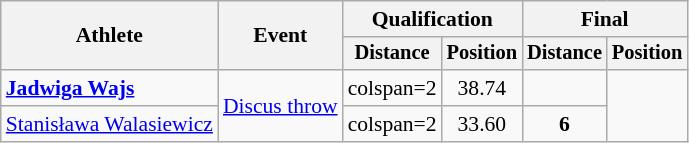<table class=wikitable style="font-size:90%">
<tr>
<th rowspan="2">Athlete</th>
<th rowspan="2">Event</th>
<th colspan="2">Qualification</th>
<th colspan="2">Final</th>
</tr>
<tr style="font-size:95%">
<th>Distance</th>
<th>Position</th>
<th>Distance</th>
<th>Position</th>
</tr>
<tr align=center>
<td align=left><strong><a href='#'>Jadwiga Wajs</a></strong></td>
<td align=left rowspan=2><a href='#'>Discus throw</a></td>
<td>colspan=2 </td>
<td>38.74</td>
<td></td>
</tr>
<tr align=center>
<td align=left><a href='#'>Stanisława Walasiewicz</a></td>
<td>colspan=2 </td>
<td>33.60</td>
<td><strong>6</strong></td>
</tr>
</table>
